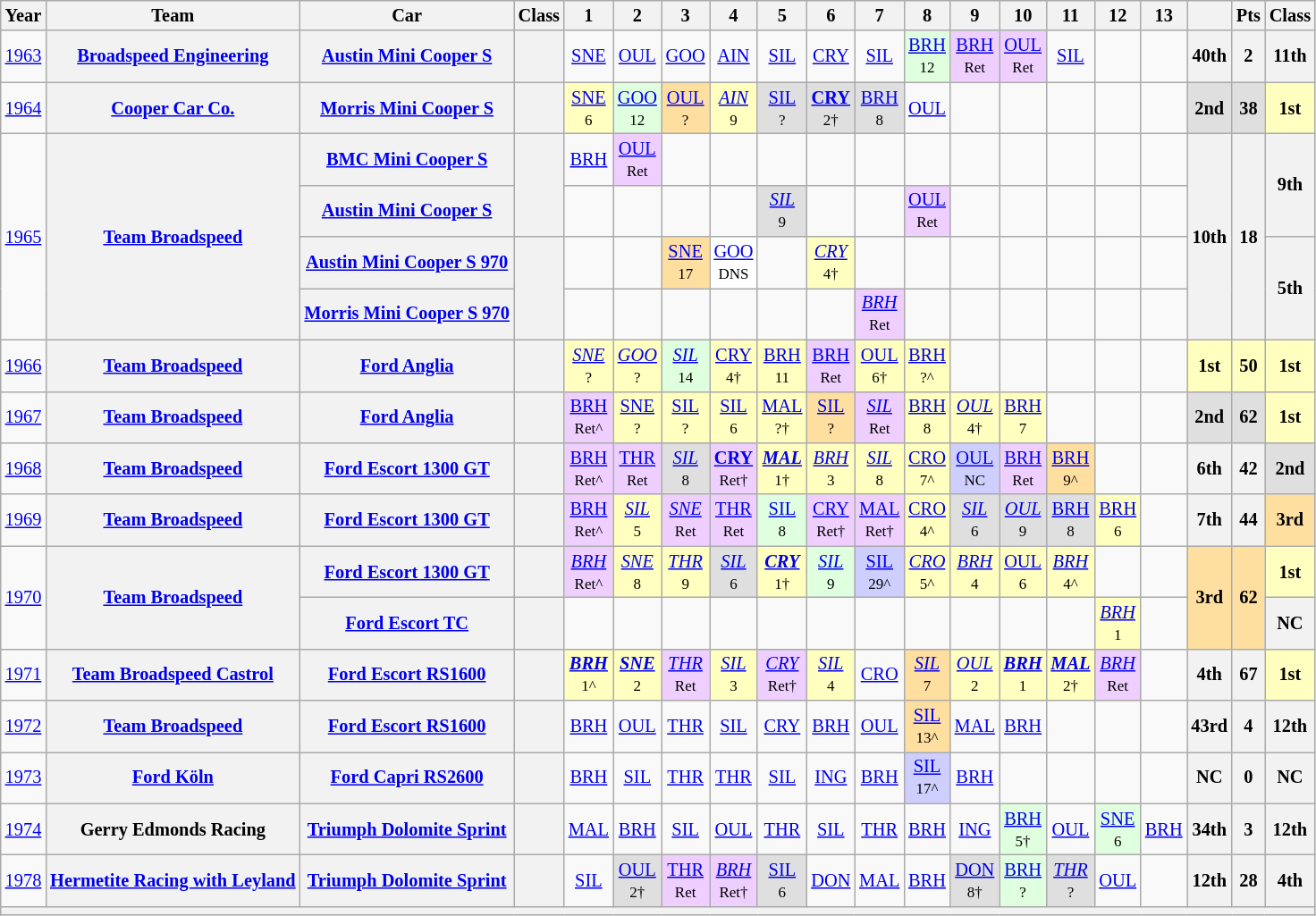<table class="wikitable" style="text-align:center; font-size:85%">
<tr>
<th>Year</th>
<th>Team</th>
<th>Car</th>
<th>Class</th>
<th>1</th>
<th>2</th>
<th>3</th>
<th>4</th>
<th>5</th>
<th>6</th>
<th>7</th>
<th>8</th>
<th>9</th>
<th>10</th>
<th>11</th>
<th>12</th>
<th>13</th>
<th></th>
<th>Pts</th>
<th>Class</th>
</tr>
<tr>
<td><a href='#'>1963</a></td>
<th><a href='#'>Broadspeed Engineering</a></th>
<th><a href='#'>Austin Mini Cooper S</a></th>
<th><span></span></th>
<td><a href='#'>SNE</a></td>
<td><a href='#'>OUL</a></td>
<td><a href='#'>GOO</a></td>
<td><a href='#'>AIN</a></td>
<td><a href='#'>SIL</a></td>
<td><a href='#'>CRY</a></td>
<td><a href='#'>SIL</a></td>
<td style="background:#DFFFDF;"><a href='#'>BRH</a><br><small>12</small></td>
<td style="background:#EFCFFF;"><a href='#'>BRH</a><br><small>Ret</small></td>
<td style="background:#EFCFFF;"><a href='#'>OUL</a><br><small>Ret</small></td>
<td><a href='#'>SIL</a></td>
<td></td>
<td></td>
<th>40th</th>
<th>2</th>
<th>11th</th>
</tr>
<tr>
<td><a href='#'>1964</a></td>
<th><a href='#'>Cooper Car Co.</a></th>
<th><a href='#'>Morris Mini Cooper S</a></th>
<th><span></span></th>
<td style="background:#FFFFBF;"><a href='#'>SNE</a><br><small>6</small></td>
<td style="background:#DFFFDF;"><a href='#'>GOO</a><br><small>12</small></td>
<td style="background:#FFDF9F;"><a href='#'>OUL</a><br><small>?</small></td>
<td style="background:#FFFFBF;"><em><a href='#'>AIN</a></em><br><small>9</small></td>
<td style="background:#DFDFDF;"><a href='#'>SIL</a><br><small>?</small></td>
<td style="background:#DFDFDF;"><strong><a href='#'>CRY</a></strong><br><small>2†</small></td>
<td style="background:#DFDFDF;"><a href='#'>BRH</a><br><small>8</small></td>
<td><a href='#'>OUL</a></td>
<td></td>
<td></td>
<td></td>
<td></td>
<td></td>
<td style="background:#DFDFDF;"><strong>2nd</strong></td>
<td style="background:#DFDFDF;"><strong>38</strong></td>
<td style="background:#FFFFBF;"><strong>1st</strong></td>
</tr>
<tr>
<td rowspan=4><a href='#'>1965</a></td>
<th rowspan=4><a href='#'>Team Broadspeed</a></th>
<th><a href='#'>BMC Mini Cooper S</a></th>
<th rowspan=2><span></span></th>
<td><a href='#'>BRH</a></td>
<td style="background:#EFCFFF;"><a href='#'>OUL</a><br><small>Ret</small></td>
<td></td>
<td></td>
<td></td>
<td></td>
<td></td>
<td></td>
<td></td>
<td></td>
<td></td>
<td></td>
<td></td>
<th rowspan=4>10th</th>
<th rowspan=4>18</th>
<th rowspan=2>9th</th>
</tr>
<tr>
<th><a href='#'>Austin Mini Cooper S</a></th>
<td></td>
<td></td>
<td></td>
<td></td>
<td style="background:#DFDFDF;"><em><a href='#'>SIL</a></em><br><small>9</small></td>
<td></td>
<td></td>
<td style="background:#EFCFFF;"><a href='#'>OUL</a><br><small>Ret</small></td>
<td></td>
<td></td>
<td></td>
<td></td>
<td></td>
</tr>
<tr>
<th><a href='#'>Austin Mini Cooper S 970</a></th>
<th rowspan=2><span></span></th>
<td></td>
<td></td>
<td style="background:#FFDF9F;"><a href='#'>SNE</a><br><small>17</small></td>
<td style="background:#FFFFFF;"><a href='#'>GOO</a><br><small>DNS</small></td>
<td></td>
<td style="background:#FFFFBF;"><em><a href='#'>CRY</a></em><br><small>4†</small></td>
<td></td>
<td></td>
<td></td>
<td></td>
<td></td>
<td></td>
<td></td>
<th rowspan=2>5th</th>
</tr>
<tr>
<th><a href='#'>Morris Mini Cooper S 970</a></th>
<td></td>
<td></td>
<td></td>
<td></td>
<td></td>
<td></td>
<td style="background:#EFCFFF;"><em><a href='#'>BRH</a></em><br><small>Ret</small></td>
<td></td>
<td></td>
<td></td>
<td></td>
<td></td>
<td></td>
</tr>
<tr>
<td><a href='#'>1966</a></td>
<th><a href='#'>Team Broadspeed</a></th>
<th><a href='#'>Ford Anglia</a></th>
<th><span></span></th>
<td style="background:#FFFFBF;"><em><a href='#'>SNE</a></em><br><small>?</small></td>
<td style="background:#FFFFBF;"><em><a href='#'>GOO</a></em><br><small>?</small></td>
<td style="background:#DFFFDF;"><em><a href='#'>SIL</a></em><br><small>14</small></td>
<td style="background:#FFFFBF;"><a href='#'>CRY</a><br><small>4†</small></td>
<td style="background:#FFFFBF;"><a href='#'>BRH</a><br><small>11</small></td>
<td style="background:#EFCFFF;"><a href='#'>BRH</a><br><small>Ret</small></td>
<td style="background:#FFFFBF;"><a href='#'>OUL</a><br><small>6†</small></td>
<td style="background:#FFFFBF;"><a href='#'>BRH</a><br><small>?^</small></td>
<td></td>
<td></td>
<td></td>
<td></td>
<td></td>
<td style="background:#FFFFBF;"><strong>1st</strong></td>
<td style="background:#FFFFBF;"><strong>50</strong></td>
<td style="background:#FFFFBF;"><strong>1st</strong></td>
</tr>
<tr>
<td><a href='#'>1967</a></td>
<th><a href='#'>Team Broadspeed</a></th>
<th><a href='#'>Ford Anglia</a></th>
<th><span></span></th>
<td style="background:#EFCFFF;"><a href='#'>BRH</a><br><small>Ret^</small></td>
<td style="background:#FFFFBF;"><a href='#'>SNE</a><br><small>?</small></td>
<td style="background:#FFFFBF;"><a href='#'>SIL</a><br><small>?</small></td>
<td style="background:#FFFFBF;"><a href='#'>SIL</a><br><small>6</small></td>
<td style="background:#FFFFBF;"><a href='#'>MAL</a><br><small>?†</small></td>
<td style="background:#FFDF9F;"><a href='#'>SIL</a><br><small>?</small></td>
<td style="background:#EFCFFF;"><em><a href='#'>SIL</a></em><br><small>Ret</small></td>
<td style="background:#FFFFBF;"><a href='#'>BRH</a><br><small>8</small></td>
<td style="background:#FFFFBF;"><em><a href='#'>OUL</a></em><br><small>4†</small></td>
<td style="background:#FFFFBF;"><a href='#'>BRH</a><br><small>7</small></td>
<td></td>
<td></td>
<td></td>
<td style="background:#DFDFDF;"><strong>2nd</strong></td>
<td style="background:#DFDFDF;"><strong>62</strong></td>
<td style="background:#FFFFBF;"><strong>1st</strong></td>
</tr>
<tr>
<td><a href='#'>1968</a></td>
<th><a href='#'>Team Broadspeed</a></th>
<th><a href='#'>Ford Escort 1300 GT</a></th>
<th><span></span></th>
<td style="background:#EFCFFF;"><a href='#'>BRH</a><br><small>Ret^</small></td>
<td style="background:#EFCFFF;"><a href='#'>THR</a><br><small>Ret</small></td>
<td style="background:#DFDFDF;"><em><a href='#'>SIL</a></em><br><small>8</small></td>
<td style="background:#EFCFFF;"><strong><a href='#'>CRY</a></strong><br><small>Ret†</small></td>
<td style="background:#FFFFBF;"><strong><em><a href='#'>MAL</a></em></strong><br><small>1†</small></td>
<td style="background:#FFFFBF;"><em><a href='#'>BRH</a></em><br><small>3</small></td>
<td style="background:#FFFFBF;"><em><a href='#'>SIL</a></em><br><small>8</small></td>
<td style="background:#FFFFBF;"><a href='#'>CRO</a><br><small>7^</small></td>
<td style="background:#CFCFFF;"><a href='#'>OUL</a><br><small>NC</small></td>
<td style="background:#EFCFFF;"><a href='#'>BRH</a><br><small>Ret</small></td>
<td style="background:#FFDF9F;"><a href='#'>BRH</a><br><small>9^</small></td>
<td></td>
<td></td>
<th>6th</th>
<th>42</th>
<td style="background:#DFDFDF;"><strong>2nd</strong></td>
</tr>
<tr>
<td><a href='#'>1969</a></td>
<th><a href='#'>Team Broadspeed</a></th>
<th><a href='#'>Ford Escort 1300 GT</a></th>
<th><span></span></th>
<td style="background:#EFCFFF;"><a href='#'>BRH</a><br><small>Ret^</small></td>
<td style="background:#FFFFBF;"><em><a href='#'>SIL</a></em><br><small>5</small></td>
<td style="background:#EFCFFF;"><em><a href='#'>SNE</a></em><br><small>Ret</small></td>
<td style="background:#EFCFFF;"><a href='#'>THR</a><br><small>Ret</small></td>
<td style="background:#DFFFDF;"><a href='#'>SIL</a><br><small>8</small></td>
<td style="background:#EFCFFF;"><a href='#'>CRY</a><br><small>Ret†</small></td>
<td style="background:#EFCFFF;"><a href='#'>MAL</a><br><small>Ret†</small></td>
<td style="background:#FFFFBF;"><a href='#'>CRO</a><br><small>4^</small></td>
<td style="background:#DFDFDF;"><em><a href='#'>SIL</a></em><br><small>6</small></td>
<td style="background:#DFDFDF;"><em><a href='#'>OUL</a></em><br><small>9</small></td>
<td style="background:#DFDFDF;"><a href='#'>BRH</a><br><small>8</small></td>
<td style="background:#FFFFBF;"><a href='#'>BRH</a><br><small>6</small></td>
<td></td>
<th>7th</th>
<th>44</th>
<td style="background:#FFDF9F;"><strong>3rd</strong></td>
</tr>
<tr>
<td rowspan=2><a href='#'>1970</a></td>
<th rowspan=2><a href='#'>Team Broadspeed</a></th>
<th><a href='#'>Ford Escort 1300 GT</a></th>
<th><span></span></th>
<td style="background:#EFCFFF;"><em><a href='#'>BRH</a></em><br><small>Ret^</small></td>
<td style="background:#FFFFBF;"><em><a href='#'>SNE</a></em><br><small>8</small></td>
<td style="background:#FFFFBF;"><em><a href='#'>THR</a></em><br><small>9</small></td>
<td style="background:#DFDFDF;"><em><a href='#'>SIL</a></em><br><small>6</small></td>
<td style="background:#FFFFBF;"><strong><em><a href='#'>CRY</a></em></strong><br><small>1†</small></td>
<td style="background:#DFFFDF;"><em><a href='#'>SIL</a></em><br><small>9</small></td>
<td style="background:#CFCFFF;"><a href='#'>SIL</a><br><small>29^</small></td>
<td style="background:#FFFFBF;"><em><a href='#'>CRO</a></em><br><small>5^</small></td>
<td style="background:#FFFFBF;"><em><a href='#'>BRH</a></em><br><small>4</small></td>
<td style="background:#FFFFBF;"><a href='#'>OUL</a><br><small>6</small></td>
<td style="background:#FFFFBF;"><em><a href='#'>BRH</a></em><br><small>4^</small></td>
<td></td>
<td></td>
<td rowspan=2 style="background:#FFDF9F;"><strong>3rd</strong></td>
<td rowspan=2 style="background:#FFDF9F;"><strong>62</strong></td>
<td style="background:#FFFFBF;"><strong>1st</strong></td>
</tr>
<tr>
<th><a href='#'>Ford Escort TC</a></th>
<th><span></span></th>
<td></td>
<td></td>
<td></td>
<td></td>
<td></td>
<td></td>
<td></td>
<td></td>
<td></td>
<td></td>
<td></td>
<td style="background:#FFFFBF;"><em><a href='#'>BRH</a></em><br><small>1</small></td>
<td></td>
<th>NC</th>
</tr>
<tr>
<td><a href='#'>1971</a></td>
<th><a href='#'>Team Broadspeed Castrol</a></th>
<th><a href='#'>Ford Escort RS1600</a></th>
<th><span></span></th>
<td style="background:#FFFFBF;"><strong><em><a href='#'>BRH</a></em></strong><br><small>1^</small></td>
<td style="background:#FFFFBF;"><strong><em><a href='#'>SNE</a></em></strong><br><small>2</small></td>
<td style="background:#EFCFFF;"><em><a href='#'>THR</a></em><br><small>Ret</small></td>
<td style="background:#FFFFBF;"><em><a href='#'>SIL</a></em><br><small>3</small></td>
<td style="background:#EFCFFF;"><em><a href='#'>CRY</a></em><br><small>Ret†</small></td>
<td style="background:#FFFFBF;"><em><a href='#'>SIL</a></em><br><small>4</small></td>
<td><a href='#'>CRO</a></td>
<td style="background:#FFDF9F;"><em><a href='#'>SIL</a></em><br><small>7</small></td>
<td style="background:#FFFFBF;"><em><a href='#'>OUL</a></em><br><small>2</small></td>
<td style="background:#FFFFBF;"><strong><em><a href='#'>BRH</a></em></strong><br><small>1</small></td>
<td style="background:#FFFFBF;"><strong><em><a href='#'>MAL</a></em></strong><br><small>2†</small></td>
<td style="background:#EFCFFF;"><em><a href='#'>BRH</a></em><br><small>Ret</small></td>
<td></td>
<th>4th</th>
<th>67</th>
<td style="background:#FFFFBF;"><strong>1st</strong></td>
</tr>
<tr>
<td><a href='#'>1972</a></td>
<th><a href='#'>Team Broadspeed</a></th>
<th><a href='#'>Ford Escort RS1600</a></th>
<th><span></span></th>
<td><a href='#'>BRH</a></td>
<td><a href='#'>OUL</a></td>
<td><a href='#'>THR</a></td>
<td><a href='#'>SIL</a></td>
<td><a href='#'>CRY</a></td>
<td><a href='#'>BRH</a></td>
<td><a href='#'>OUL</a></td>
<td style="background:#FFDF9F;"><a href='#'>SIL</a><br><small>13^</small></td>
<td><a href='#'>MAL</a></td>
<td><a href='#'>BRH</a></td>
<td></td>
<td></td>
<td></td>
<th>43rd</th>
<th>4</th>
<th>12th</th>
</tr>
<tr>
<td><a href='#'>1973</a></td>
<th><a href='#'>Ford Köln</a></th>
<th><a href='#'>Ford Capri RS2600</a></th>
<th><span></span></th>
<td><a href='#'>BRH</a></td>
<td><a href='#'>SIL</a></td>
<td><a href='#'>THR</a></td>
<td><a href='#'>THR</a></td>
<td><a href='#'>SIL</a></td>
<td><a href='#'>ING</a></td>
<td><a href='#'>BRH</a></td>
<td style="background:#CFCFFF;"><a href='#'>SIL</a><br><small>17^</small></td>
<td><a href='#'>BRH</a></td>
<td></td>
<td></td>
<td></td>
<td></td>
<th>NC</th>
<th>0</th>
<th>NC</th>
</tr>
<tr>
<td><a href='#'>1974</a></td>
<th>Gerry Edmonds Racing</th>
<th><a href='#'>Triumph Dolomite Sprint</a></th>
<th><span></span></th>
<td><a href='#'>MAL</a></td>
<td><a href='#'>BRH</a></td>
<td><a href='#'>SIL</a></td>
<td><a href='#'>OUL</a></td>
<td><a href='#'>THR</a></td>
<td><a href='#'>SIL</a></td>
<td><a href='#'>THR</a></td>
<td><a href='#'>BRH</a></td>
<td><a href='#'>ING</a></td>
<td style="background:#DFFFDF;"><a href='#'>BRH</a><br><small>5†</small></td>
<td><a href='#'>OUL</a></td>
<td style="background:#DFFFDF;"><a href='#'>SNE</a><br><small>6</small></td>
<td><a href='#'>BRH</a></td>
<th>34th</th>
<th>3</th>
<th>12th</th>
</tr>
<tr>
<td><a href='#'>1978</a></td>
<th><a href='#'>Hermetite Racing with Leyland</a></th>
<th><a href='#'>Triumph Dolomite Sprint</a></th>
<th><span></span></th>
<td><a href='#'>SIL</a></td>
<td style="background:#DFDFDF;"><a href='#'>OUL</a><br><small>2†</small></td>
<td style="background:#EFCFFF;"><a href='#'>THR</a><br><small>Ret</small></td>
<td style="background:#EFCFFF;"><em><a href='#'>BRH</a></em><br><small>Ret†</small></td>
<td style="background:#DFDFDF;"><a href='#'>SIL</a><br><small>6</small></td>
<td><a href='#'>DON</a></td>
<td><a href='#'>MAL</a></td>
<td><a href='#'>BRH</a></td>
<td style="background:#DFDFDF;"><a href='#'>DON</a><br><small>8†</small></td>
<td style="background:#DFFFDF;"><a href='#'>BRH</a><br><small>?</small></td>
<td style="background:#DFDFDF;"><em><a href='#'>THR</a></em><br><small>?</small></td>
<td><a href='#'>OUL</a></td>
<td></td>
<th>12th</th>
<th>28</th>
<th>4th</th>
</tr>
<tr>
<th colspan="20"></th>
</tr>
</table>
